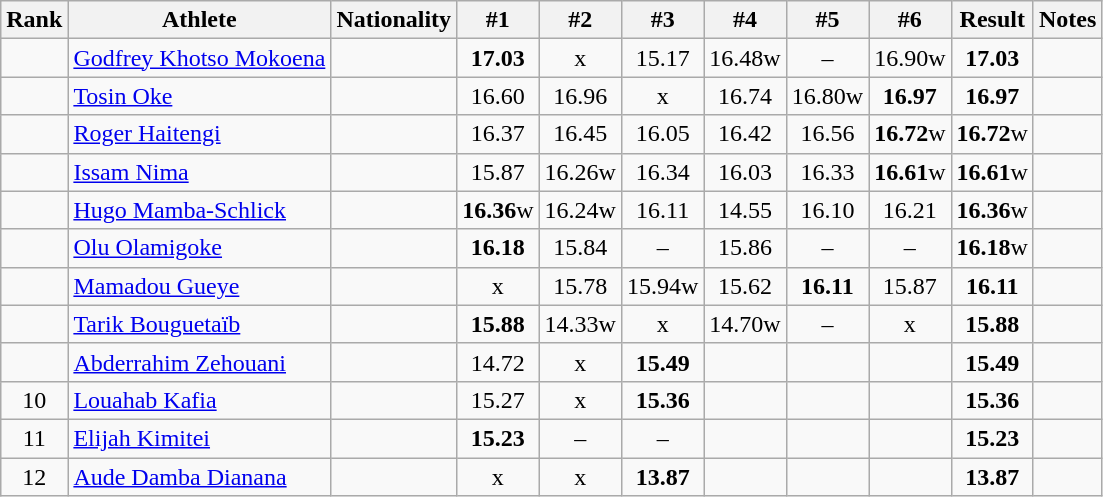<table class="wikitable sortable" style="text-align:center">
<tr>
<th>Rank</th>
<th>Athlete</th>
<th>Nationality</th>
<th>#1</th>
<th>#2</th>
<th>#3</th>
<th>#4</th>
<th>#5</th>
<th>#6</th>
<th>Result</th>
<th>Notes</th>
</tr>
<tr>
<td></td>
<td align="left"><a href='#'>Godfrey Khotso Mokoena</a></td>
<td align=left></td>
<td><strong>17.03</strong></td>
<td>x</td>
<td>15.17</td>
<td>16.48w</td>
<td>–</td>
<td>16.90w</td>
<td><strong>17.03</strong></td>
<td></td>
</tr>
<tr>
<td></td>
<td align="left"><a href='#'>Tosin Oke</a></td>
<td align=left></td>
<td>16.60</td>
<td>16.96</td>
<td>x</td>
<td>16.74</td>
<td>16.80w</td>
<td><strong>16.97</strong></td>
<td><strong>16.97</strong></td>
<td></td>
</tr>
<tr>
<td></td>
<td align="left"><a href='#'>Roger Haitengi</a></td>
<td align=left></td>
<td>16.37</td>
<td>16.45</td>
<td>16.05</td>
<td>16.42</td>
<td>16.56</td>
<td><strong>16.72</strong>w</td>
<td><strong>16.72</strong>w</td>
<td></td>
</tr>
<tr>
<td></td>
<td align="left"><a href='#'>Issam Nima</a></td>
<td align=left></td>
<td>15.87</td>
<td>16.26w</td>
<td>16.34</td>
<td>16.03</td>
<td>16.33</td>
<td><strong>16.61</strong>w</td>
<td><strong>16.61</strong>w</td>
<td></td>
</tr>
<tr>
<td></td>
<td align="left"><a href='#'>Hugo Mamba-Schlick</a></td>
<td align=left></td>
<td><strong>16.36</strong>w</td>
<td>16.24w</td>
<td>16.11</td>
<td>14.55</td>
<td>16.10</td>
<td>16.21</td>
<td><strong>16.36</strong>w</td>
<td></td>
</tr>
<tr>
<td></td>
<td align="left"><a href='#'>Olu Olamigoke</a></td>
<td align=left></td>
<td><strong>16.18</strong></td>
<td>15.84</td>
<td>–</td>
<td>15.86</td>
<td>–</td>
<td>–</td>
<td><strong>16.18</strong>w</td>
<td></td>
</tr>
<tr>
<td></td>
<td align="left"><a href='#'>Mamadou Gueye</a></td>
<td align=left></td>
<td>x</td>
<td>15.78</td>
<td>15.94w</td>
<td>15.62</td>
<td><strong>16.11</strong></td>
<td>15.87</td>
<td><strong>16.11</strong></td>
<td></td>
</tr>
<tr>
<td></td>
<td align="left"><a href='#'>Tarik Bouguetaïb</a></td>
<td align=left></td>
<td><strong>15.88</strong></td>
<td>14.33w</td>
<td>x</td>
<td>14.70w</td>
<td>–</td>
<td>x</td>
<td><strong>15.88</strong></td>
<td></td>
</tr>
<tr>
<td></td>
<td align="left"><a href='#'>Abderrahim Zehouani</a></td>
<td align=left></td>
<td>14.72</td>
<td>x</td>
<td><strong>15.49</strong></td>
<td></td>
<td></td>
<td></td>
<td><strong>15.49</strong></td>
<td></td>
</tr>
<tr>
<td>10</td>
<td align="left"><a href='#'>Louahab Kafia</a></td>
<td align=left></td>
<td>15.27</td>
<td>x</td>
<td><strong>15.36</strong></td>
<td></td>
<td></td>
<td></td>
<td><strong>15.36</strong></td>
<td></td>
</tr>
<tr>
<td>11</td>
<td align="left"><a href='#'>Elijah Kimitei</a></td>
<td align=left></td>
<td><strong>15.23</strong></td>
<td>–</td>
<td>–</td>
<td></td>
<td></td>
<td></td>
<td><strong>15.23</strong></td>
<td></td>
</tr>
<tr>
<td>12</td>
<td align="left"><a href='#'>Aude Damba Dianana</a></td>
<td align=left></td>
<td>x</td>
<td>x</td>
<td><strong>13.87</strong></td>
<td></td>
<td></td>
<td></td>
<td><strong>13.87</strong></td>
<td></td>
</tr>
</table>
